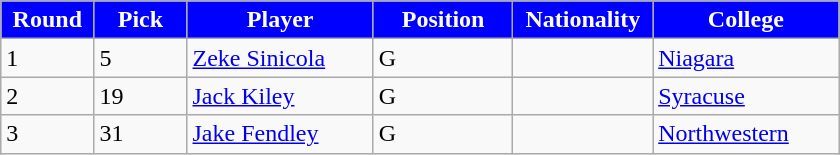<table class="wikitable sortable sortable">
<tr>
<th style="background:#0000FF; color:white" width="10%">Round</th>
<th style="background:#0000FF; color:white" width="10%">Pick</th>
<th style="background:#0000FF; color:white" width="20%">Player</th>
<th style="background:#0000FF; color:white" width="15%">Position</th>
<th style="background:#0000FF; color:white" width="15%">Nationality</th>
<th style="background:#0000FF; color:white" width="20%">College</th>
</tr>
<tr>
<td>1</td>
<td>5</td>
<td><a href='#'>Zeke Sinicola</a></td>
<td>G</td>
<td></td>
<td><a href='#'>Niagara</a></td>
</tr>
<tr>
<td>2</td>
<td>19</td>
<td><a href='#'>Jack Kiley</a></td>
<td>G</td>
<td></td>
<td><a href='#'>Syracuse</a></td>
</tr>
<tr>
<td>3</td>
<td>31</td>
<td><a href='#'>Jake Fendley</a></td>
<td>G</td>
<td></td>
<td><a href='#'>Northwestern</a></td>
</tr>
</table>
